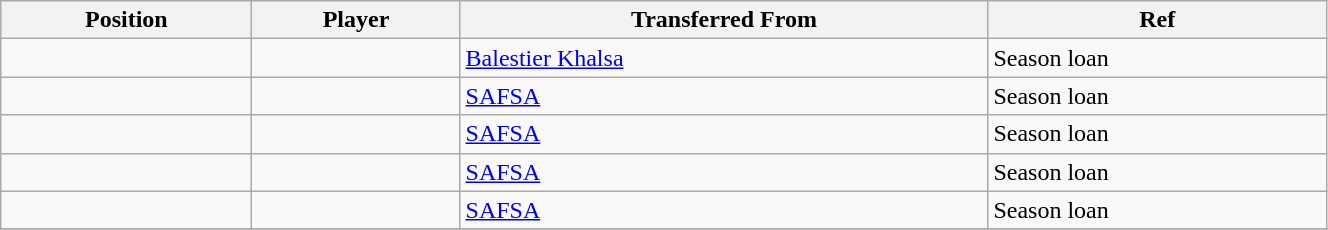<table class="wikitable sortable" style="width:70%; text-align:center; font-size:100%; text-align:left;">
<tr>
<th><strong>Position</strong></th>
<th><strong>Player</strong></th>
<th><strong>Transferred From</strong></th>
<th><strong>Ref</strong></th>
</tr>
<tr>
<td></td>
<td></td>
<td> <a href='#'>Balestier Khalsa</a></td>
<td>Season loan</td>
</tr>
<tr>
<td></td>
<td></td>
<td> <a href='#'>SAFSA</a></td>
<td>Season loan</td>
</tr>
<tr>
<td></td>
<td></td>
<td> <a href='#'>SAFSA</a></td>
<td>Season loan</td>
</tr>
<tr>
<td></td>
<td></td>
<td> <a href='#'>SAFSA</a></td>
<td>Season loan</td>
</tr>
<tr>
<td></td>
<td></td>
<td> <a href='#'>SAFSA</a></td>
<td>Season loan</td>
</tr>
<tr>
</tr>
</table>
